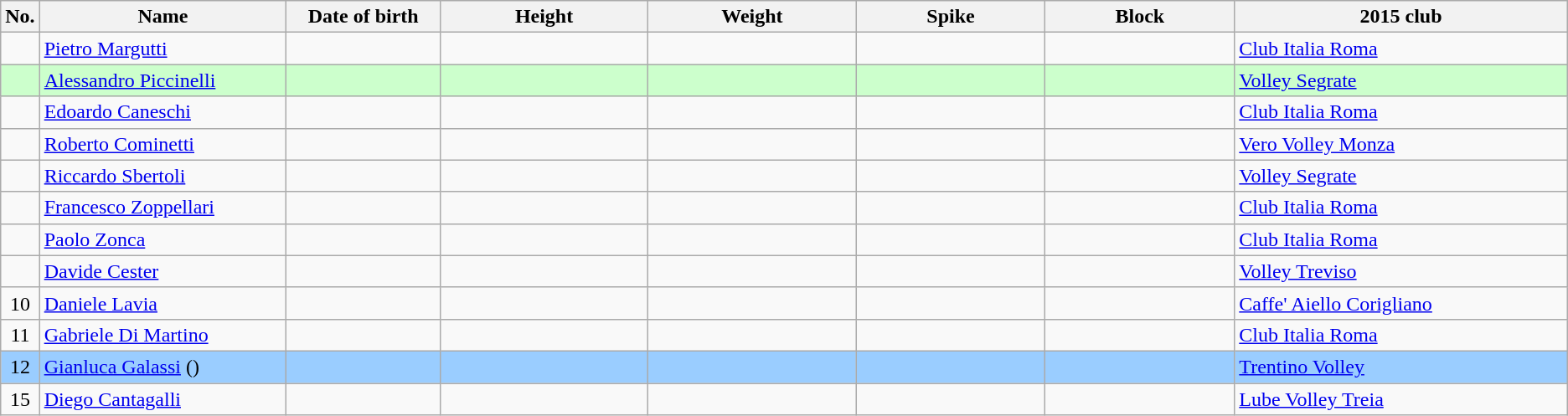<table class="wikitable sortable" style="text-align:center;">
<tr>
<th>No.</th>
<th style="width:13em">Name</th>
<th style="width:8em">Date of birth</th>
<th style="width:11em">Height</th>
<th style="width:11em">Weight</th>
<th style="width:10em">Spike</th>
<th style="width:10em">Block</th>
<th style="width:18em">2015 club</th>
</tr>
<tr>
<td></td>
<td align=left><a href='#'>Pietro Margutti</a></td>
<td align=right></td>
<td></td>
<td></td>
<td></td>
<td></td>
<td align=left> <a href='#'>Club Italia Roma</a></td>
</tr>
<tr bgcolor=#ccffcc>
<td></td>
<td align=left><a href='#'>Alessandro Piccinelli</a></td>
<td align=right></td>
<td></td>
<td></td>
<td></td>
<td></td>
<td align=left> <a href='#'>Volley Segrate</a></td>
</tr>
<tr>
<td></td>
<td align=left><a href='#'>Edoardo Caneschi</a></td>
<td align=right></td>
<td></td>
<td></td>
<td></td>
<td></td>
<td align=left> <a href='#'>Club Italia Roma</a></td>
</tr>
<tr>
<td></td>
<td align=left><a href='#'>Roberto Cominetti</a></td>
<td align=right></td>
<td></td>
<td></td>
<td></td>
<td></td>
<td align=left> <a href='#'>Vero Volley Monza</a></td>
</tr>
<tr>
<td></td>
<td align=left><a href='#'>Riccardo Sbertoli</a></td>
<td align=right></td>
<td></td>
<td></td>
<td></td>
<td></td>
<td align=left> <a href='#'>Volley Segrate</a></td>
</tr>
<tr>
<td></td>
<td align=left><a href='#'>Francesco Zoppellari</a></td>
<td align=right></td>
<td></td>
<td></td>
<td></td>
<td></td>
<td align=left> <a href='#'>Club Italia Roma</a></td>
</tr>
<tr>
<td></td>
<td align=left><a href='#'>Paolo Zonca</a></td>
<td align=right></td>
<td></td>
<td></td>
<td></td>
<td></td>
<td align=left> <a href='#'>Club Italia Roma</a></td>
</tr>
<tr>
<td></td>
<td align=left><a href='#'>Davide Cester</a></td>
<td align=right></td>
<td></td>
<td></td>
<td></td>
<td></td>
<td align=left> <a href='#'>Volley Treviso</a></td>
</tr>
<tr>
<td>10</td>
<td align=left><a href='#'>Daniele Lavia</a></td>
<td align=right></td>
<td></td>
<td></td>
<td></td>
<td></td>
<td align=left> <a href='#'>Caffe' Aiello Corigliano</a></td>
</tr>
<tr>
<td>11</td>
<td align=left><a href='#'>Gabriele Di Martino</a></td>
<td align=right></td>
<td></td>
<td></td>
<td></td>
<td></td>
<td align=left> <a href='#'>Club Italia Roma</a></td>
</tr>
<tr bgcolor=#9acdff>
<td>12</td>
<td align=left><a href='#'>Gianluca Galassi</a> ()</td>
<td align=right></td>
<td></td>
<td></td>
<td></td>
<td></td>
<td align=left> <a href='#'>Trentino Volley</a></td>
</tr>
<tr>
<td>15</td>
<td align=left><a href='#'>Diego Cantagalli</a></td>
<td align=right></td>
<td></td>
<td></td>
<td></td>
<td></td>
<td align=left> <a href='#'>Lube Volley Treia</a></td>
</tr>
</table>
